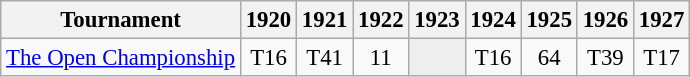<table class="wikitable" style="font-size:95%;text-align:center;">
<tr>
<th>Tournament</th>
<th>1920</th>
<th>1921</th>
<th>1922</th>
<th>1923</th>
<th>1924</th>
<th>1925</th>
<th>1926</th>
<th>1927</th>
</tr>
<tr>
<td align="left"><a href='#'>The Open Championship</a></td>
<td>T16</td>
<td>T41</td>
<td>11</td>
<td style="background:#eeeeee;"></td>
<td>T16</td>
<td>64</td>
<td>T39</td>
<td>T17</td>
</tr>
</table>
